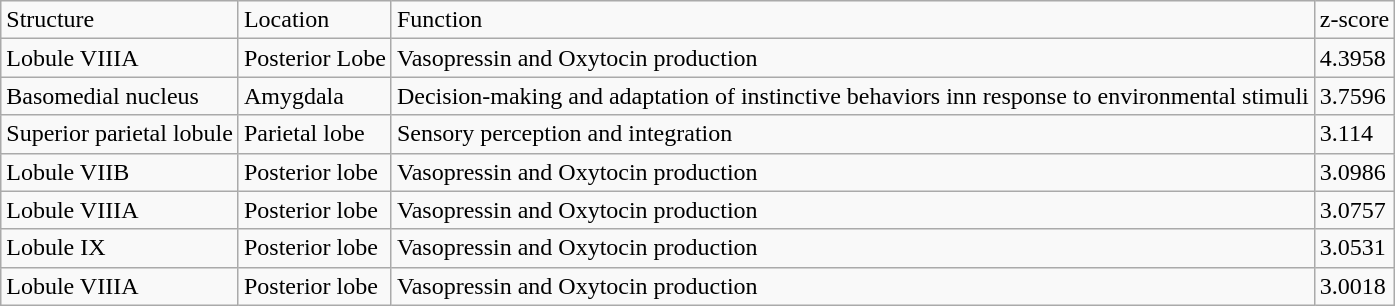<table class="wikitable sortable mw-collapsible mw-collapsed">
<tr>
<td>Structure</td>
<td>Location</td>
<td>Function</td>
<td>z-score</td>
</tr>
<tr>
<td>Lobule VIIIA</td>
<td>Posterior Lobe</td>
<td>Vasopressin and Oxytocin production</td>
<td>4.3958</td>
</tr>
<tr>
<td>Basomedial nucleus</td>
<td>Amygdala</td>
<td>Decision-making and adaptation of instinctive behaviors inn response to environmental stimuli</td>
<td>3.7596</td>
</tr>
<tr>
<td>Superior parietal lobule</td>
<td>Parietal lobe</td>
<td>Sensory perception and integration</td>
<td>3.114</td>
</tr>
<tr>
<td>Lobule VIIB</td>
<td>Posterior lobe</td>
<td>Vasopressin and Oxytocin production</td>
<td>3.0986</td>
</tr>
<tr>
<td>Lobule VIIIA</td>
<td>Posterior lobe</td>
<td>Vasopressin and Oxytocin production</td>
<td>3.0757</td>
</tr>
<tr>
<td>Lobule IX</td>
<td>Posterior lobe</td>
<td>Vasopressin and Oxytocin production</td>
<td>3.0531</td>
</tr>
<tr>
<td>Lobule VIIIA</td>
<td>Posterior lobe</td>
<td>Vasopressin and Oxytocin production</td>
<td>3.0018</td>
</tr>
</table>
